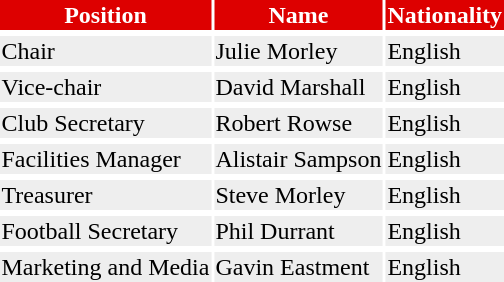<table class="toccolours">
<tr>
<th style="background-color:#DD0000; color:white;;">Position</th>
<th style="background-color:#DD0000; color:white;;">Name</th>
<th style="background-color:#DD0000; color:white;;">Nationality</th>
</tr>
<tr bgcolor=#eeeeee>
</tr>
<tr |- bgcolor=#eeeeee>
<td>Chair</td>
<td>Julie Morley</td>
<td> English</td>
</tr>
<tr>
</tr>
<tr |- bgcolor=#eeeeee>
<td>Vice-chair</td>
<td>David Marshall</td>
<td> English</td>
</tr>
<tr>
</tr>
<tr bgcolor=#eeeeee>
<td>Club Secretary</td>
<td>Robert Rowse</td>
<td> English</td>
</tr>
<tr>
</tr>
<tr bgcolor=#eeeeee>
<td>Facilities Manager</td>
<td>Alistair Sampson</td>
<td> English</td>
</tr>
<tr>
</tr>
<tr bgcolor=#eeeeee>
<td>Treasurer</td>
<td>Steve Morley</td>
<td> English</td>
</tr>
<tr>
</tr>
<tr bgcolor=#eeeeee>
<td>Football Secretary</td>
<td>Phil Durrant</td>
<td> English</td>
</tr>
<tr>
</tr>
<tr bgcolor=#eeeeee>
<td>Marketing and Media</td>
<td>Gavin Eastment</td>
<td> English</td>
</tr>
<tr>
</tr>
</table>
